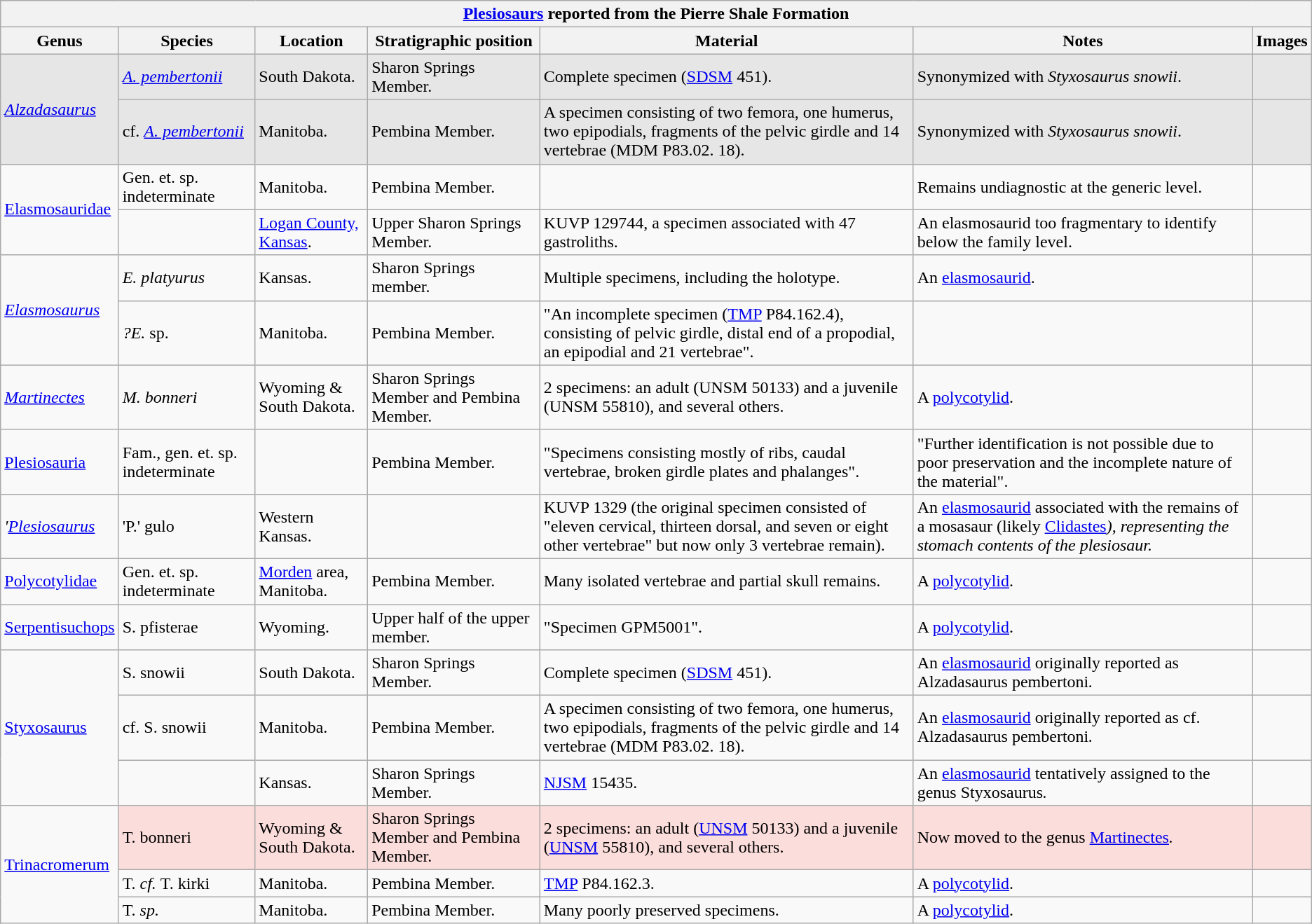<table class="wikitable" align="center">
<tr>
<th colspan="7" align="center"><strong><a href='#'>Plesiosaurs</a> reported from the Pierre Shale Formation</strong></th>
</tr>
<tr>
<th>Genus</th>
<th>Species</th>
<th>Location</th>
<th>Stratigraphic position</th>
<th><strong>Material</strong></th>
<th>Notes</th>
<th>Images</th>
</tr>
<tr>
<td style="background:#E6E6E6;" rowspan=2><em><a href='#'>Alzadasaurus</a></em></td>
<td style="background:#E6E6E6;"><a href='#'><em>A. pembertonii</em></a></td>
<td style="background:#E6E6E6;">South Dakota.</td>
<td style="background:#E6E6E6;">Sharon Springs Member.</td>
<td style="background:#E6E6E6;">Complete specimen (<a href='#'>SDSM</a> 451).</td>
<td style="background:#E6E6E6;">Synonymized with <em>Styxosaurus snowii</em>.</td>
<td style="background:#E6E6E6;"></td>
</tr>
<tr>
<td style="background:#E6E6E6;">cf. <a href='#'><em>A. pembertonii</em></a></td>
<td style="background:#E6E6E6;">Manitoba.</td>
<td style="background:#E6E6E6;">Pembina Member.</td>
<td style="background:#E6E6E6;">A specimen consisting of two femora, one humerus, two epipodials, fragments of the pelvic girdle and 14 vertebrae (MDM P83.02. 18).</td>
<td style="background:#E6E6E6;">Synonymized with <em>Styxosaurus snowii</em>.</td>
<td style="background:#E6E6E6;"></td>
</tr>
<tr>
<td rowspan=2><a href='#'>Elasmosauridae</a></td>
<td>Gen. et. sp. indeterminate</td>
<td>Manitoba.</td>
<td>Pembina Member.</td>
<td></td>
<td>Remains undiagnostic at the generic level.</td>
<td></td>
</tr>
<tr>
<td></td>
<td><a href='#'>Logan County, Kansas</a>.</td>
<td>Upper Sharon Springs Member.</td>
<td>KUVP  129744, a specimen associated with 47 gastroliths.</td>
<td>An elasmosaurid too fragmentary to identify below the family level.</td>
<td></td>
</tr>
<tr>
<td rowspan=2><em><a href='#'>Elasmosaurus</a></em></td>
<td><em>E. platyurus</em></td>
<td>Kansas.</td>
<td>Sharon Springs member.</td>
<td>Multiple specimens, including the holotype.</td>
<td>An <a href='#'>elasmosaurid</a>.</td>
<td></td>
</tr>
<tr>
<td><em>?E.</em> sp.</td>
<td>Manitoba.</td>
<td>Pembina Member.</td>
<td>"An incomplete specimen (<a href='#'>TMP</a> P84.162.4), consisting of pelvic girdle, distal end of a propodial, an epipodial and 21 vertebrae".</td>
<td></td>
<td></td>
</tr>
<tr>
<td><em><a href='#'>Martinectes</a></em></td>
<td><em>M. bonneri</em></td>
<td>Wyoming & South Dakota.</td>
<td>Sharon Springs Member and Pembina Member.</td>
<td>2 specimens: an adult (UNSM 50133) and a juvenile (UNSM 55810), and several others.</td>
<td>A <a href='#'>polycotylid</a>.</td>
<td></td>
</tr>
<tr>
<td><a href='#'>Plesiosauria</a></td>
<td>Fam., gen. et. sp. indeterminate</td>
<td></td>
<td>Pembina Member.</td>
<td>"Specimens consisting mostly of ribs, caudal vertebrae, broken girdle plates and phalanges".</td>
<td>"Further identification is not possible due to poor preservation and the incomplete nature of the material".</td>
<td></td>
</tr>
<tr>
<td><em>'<a href='#'>Plesiosaurus</a><strong></td>
<td></em>'P.' gulo<em></td>
<td>Western Kansas.</td>
<td></td>
<td>KUVP 1329 (the original specimen consisted of "eleven cervical, thirteen dorsal, and seven or eight other vertebrae" but now only 3 vertebrae remain).</td>
<td>An <a href='#'>elasmosaurid</a> associated with the remains of a mosasaur (likely </em><a href='#'>Clidastes</a><em>), representing the stomach contents of the plesiosaur.</td>
<td></td>
</tr>
<tr>
<td><a href='#'>Polycotylidae</a></td>
<td>Gen. et. sp. indeterminate</td>
<td><a href='#'>Morden</a> area, Manitoba.</td>
<td>Pembina Member.</td>
<td>Many isolated vertebrae and partial skull remains.</td>
<td>A <a href='#'>polycotylid</a>.</td>
<td></td>
</tr>
<tr>
<td></em><a href='#'>Serpentisuchops</a><em></td>
<td></em>S. pfisterae<em></td>
<td>Wyoming.</td>
<td>Upper half of the upper member.</td>
<td>"Specimen GPM5001".</td>
<td>A <a href='#'>polycotylid</a>.</td>
<td></td>
</tr>
<tr>
<td rowspan="3"></em><a href='#'>Styxosaurus</a><em></td>
<td></em>S. snowii<em></td>
<td>South Dakota.</td>
<td>Sharon Springs Member.</td>
<td>Complete specimen (<a href='#'>SDSM</a> 451).</td>
<td>An <a href='#'>elasmosaurid</a> originally reported as </em>Alzadasaurus pembertoni<em>.</td>
<td></td>
</tr>
<tr>
<td>cf. </em>S. snowii<em></td>
<td>Manitoba.</td>
<td>Pembina Member.</td>
<td>A specimen consisting of two femora, one humerus, two epipodials, fragments of the pelvic girdle and 14 vertebrae (MDM P83.02. 18).</td>
<td>An <a href='#'>elasmosaurid</a> originally reported as cf. </em>Alzadasaurus pembertoni<em>.</td>
<td></td>
</tr>
<tr>
<td></td>
<td>Kansas.</td>
<td>Sharon Springs Member.</td>
<td><a href='#'>NJSM</a> 15435.</td>
<td>An <a href='#'>elasmosaurid</a> tentatively assigned to the genus </em>Styxosaurus<em>.</td>
<td></td>
</tr>
<tr>
<td rowspan="3"></em><a href='#'>Trinacromerum</a><em></td>
<td style="background:#fbdddb;"></em>T. bonneri<em></td>
<td style="background:#fbdddb;">Wyoming & South Dakota.</td>
<td style="background:#fbdddb;">Sharon Springs Member and Pembina Member.</td>
<td style="background:#fbdddb;">2 specimens: an adult (<a href='#'>UNSM</a> 50133) and a juvenile (<a href='#'>UNSM</a> 55810), and several others.</td>
<td style="background:#fbdddb;">Now moved to the genus </em><a href='#'>Martinectes</a><em>.</td>
<td style="background:#fbdddb;"></td>
</tr>
<tr>
<td></em>T.<em> cf. </em>T. kirki<em></td>
<td>Manitoba.</td>
<td>Pembina Member.</td>
<td><a href='#'>TMP</a> P84.162.3.</td>
<td>A <a href='#'>polycotylid</a>.</td>
<td></td>
</tr>
<tr>
<td></em>T.<em> sp.</td>
<td>Manitoba.</td>
<td>Pembina Member.</td>
<td>Many poorly preserved specimens.</td>
<td>A <a href='#'>polycotylid</a>.</td>
<td></td>
</tr>
</table>
